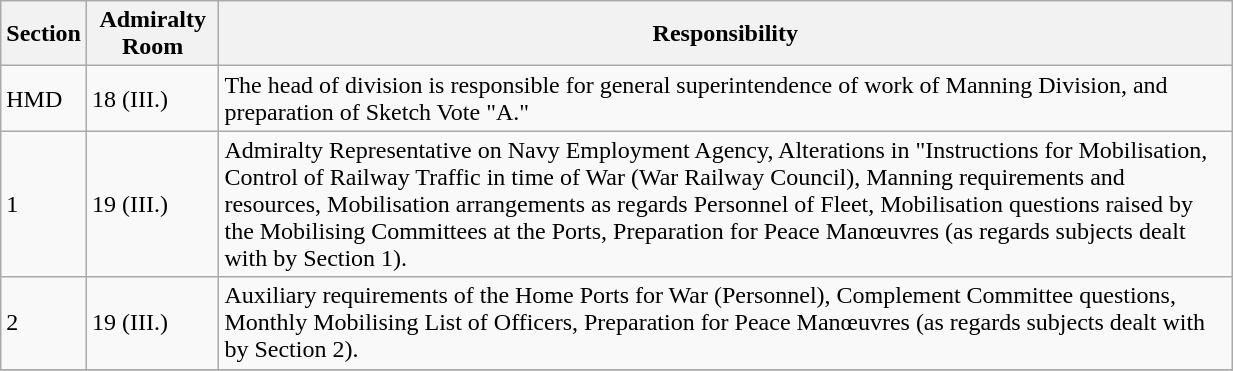<table class="collapsible wikitable collapsed" style="width: 65%">
<tr>
<th>Section</th>
<th>Admiralty Room</th>
<th>Responsibility</th>
</tr>
<tr>
<td>HMD</td>
<td>18 (III.)</td>
<td>The head of division is responsible for general superintendence of work of Manning Division, and preparation of Sketch Vote "A."</td>
</tr>
<tr>
<td>1</td>
<td>19 (III.)</td>
<td>Admiralty Representative on Navy Employment Agency, Alterations in "Instructions for Mobilisation, Control of Railway Traffic in time of War (War Railway Council), Manning requirements and resources, Mobilisation arrangements as regards Personnel of Fleet, Mobilisation questions raised by the Mobilising Committees at the Ports, Preparation for Peace Manœuvres (as regards subjects dealt with by Section 1).</td>
</tr>
<tr>
<td>2</td>
<td>19 (III.)</td>
<td>Auxiliary requirements of the Home Ports for War (Personnel), Complement Committee questions, Monthly Mobilising List of Officers, Preparation for Peace Manœuvres (as regards subjects dealt with by Section 2).</td>
</tr>
<tr>
</tr>
</table>
